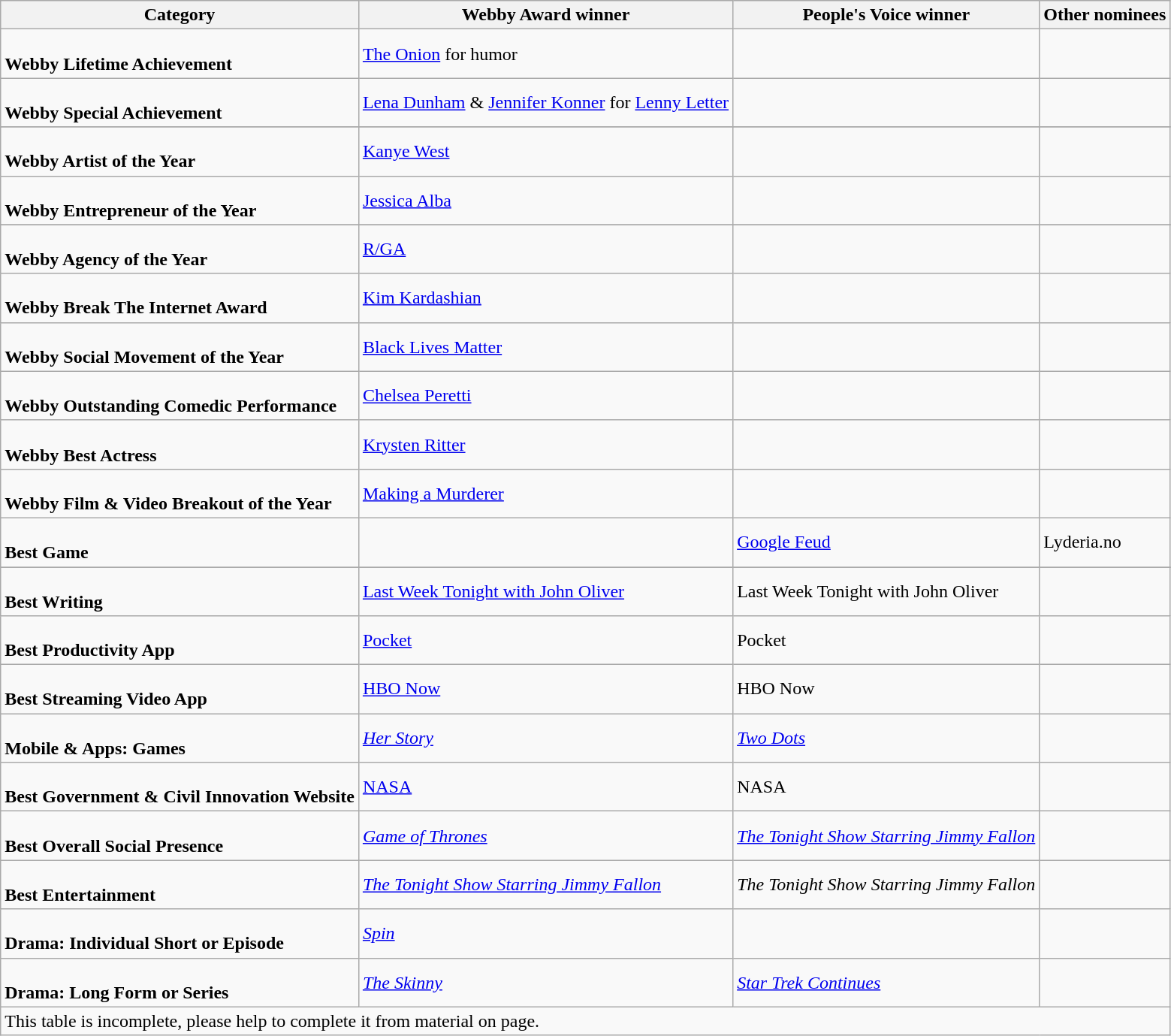<table class="wikitable">
<tr>
<th>Category</th>
<th>Webby Award winner</th>
<th>People's Voice winner</th>
<th>Other nominees</th>
</tr>
<tr>
<td><br><strong>Webby Lifetime Achievement</strong></td>
<td><a href='#'>The Onion</a> for humor</td>
<td></td>
<td></td>
</tr>
<tr>
<td><br><strong>Webby Special Achievement</strong></td>
<td><a href='#'>Lena Dunham</a> & <a href='#'>Jennifer Konner</a> for <a href='#'>Lenny Letter</a></td>
<td></td>
<td></td>
</tr>
<tr>
</tr>
<tr>
<td><br><strong>Webby Artist of the Year</strong></td>
<td><a href='#'>Kanye West</a></td>
<td></td>
<td></td>
</tr>
<tr>
<td><br><strong>Webby Entrepreneur of the Year</strong></td>
<td><a href='#'>Jessica Alba</a></td>
<td></td>
<td></td>
</tr>
<tr>
</tr>
<tr>
<td><br><strong>Webby Agency of the Year</strong></td>
<td><a href='#'>R/GA</a></td>
<td></td>
<td></td>
</tr>
<tr>
<td><br><strong>Webby Break The Internet Award</strong></td>
<td><a href='#'>Kim Kardashian</a></td>
<td></td>
<td></td>
</tr>
<tr>
<td><br><strong>Webby Social Movement of the Year</strong></td>
<td><a href='#'>Black Lives Matter</a></td>
<td></td>
<td></td>
</tr>
<tr>
<td><br><strong>Webby Outstanding Comedic Performance</strong></td>
<td><a href='#'>Chelsea Peretti</a></td>
<td></td>
<td></td>
</tr>
<tr>
<td><br><strong>Webby Best Actress</strong></td>
<td><a href='#'>Krysten Ritter</a></td>
<td></td>
<td></td>
</tr>
<tr>
<td><br><strong>Webby Film & Video Breakout of the Year</strong></td>
<td><a href='#'>Making a Murderer</a></td>
<td></td>
<td></td>
</tr>
<tr>
<td><br><strong>Best Game</strong></td>
<td></td>
<td><a href='#'>Google Feud</a></td>
<td>Lyderia.no</td>
</tr>
<tr>
</tr>
<tr>
<td><br><strong>Best Writing</strong></td>
<td><a href='#'>Last Week Tonight with John Oliver</a></td>
<td>Last Week Tonight with John Oliver</td>
<td></td>
</tr>
<tr>
<td><br><strong>Best Productivity App</strong></td>
<td><a href='#'>Pocket</a></td>
<td>Pocket</td>
<td></td>
</tr>
<tr>
<td><br><strong>Best Streaming Video App</strong></td>
<td><a href='#'>HBO Now</a></td>
<td>HBO Now</td>
<td></td>
</tr>
<tr>
<td><br><strong>Mobile & Apps: Games</strong></td>
<td><em><a href='#'>Her Story</a></em></td>
<td><em><a href='#'>Two Dots</a></em></td>
<td></td>
</tr>
<tr>
<td><br><strong>Best Government & Civil Innovation Website</strong></td>
<td><a href='#'>NASA</a></td>
<td>NASA</td>
<td></td>
</tr>
<tr>
<td><br><strong>Best Overall Social Presence</strong></td>
<td><em><a href='#'>Game of Thrones</a></em></td>
<td><em><a href='#'>The Tonight Show Starring Jimmy Fallon</a></em></td>
<td></td>
</tr>
<tr>
<td><br><strong>Best Entertainment</strong></td>
<td><em><a href='#'>The Tonight Show Starring Jimmy Fallon</a></em></td>
<td><em>The Tonight Show Starring Jimmy Fallon</em></td>
<td></td>
</tr>
<tr>
<td><br><strong>Drama: Individual Short or Episode</strong></td>
<td><em><a href='#'>Spin</a></em></td>
<td></td>
</tr>
<tr>
<td><br><strong>Drama: Long Form or Series</strong></td>
<td><em><a href='#'>The Skinny</a></em></td>
<td><em><a href='#'>Star Trek Continues</a></em></td>
<td></td>
</tr>
<tr>
<td colspan=4>This table is incomplete, please help to complete it from material on  page.</td>
</tr>
</table>
